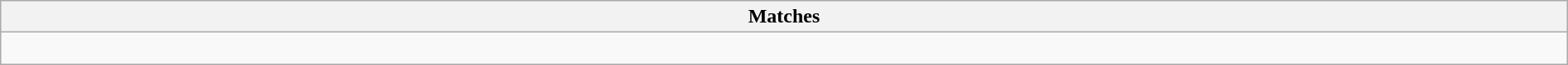<table class="wikitable collapsible collapsed" style="width:100%;">
<tr>
<th>Matches</th>
</tr>
<tr>
<td><br></td>
</tr>
</table>
